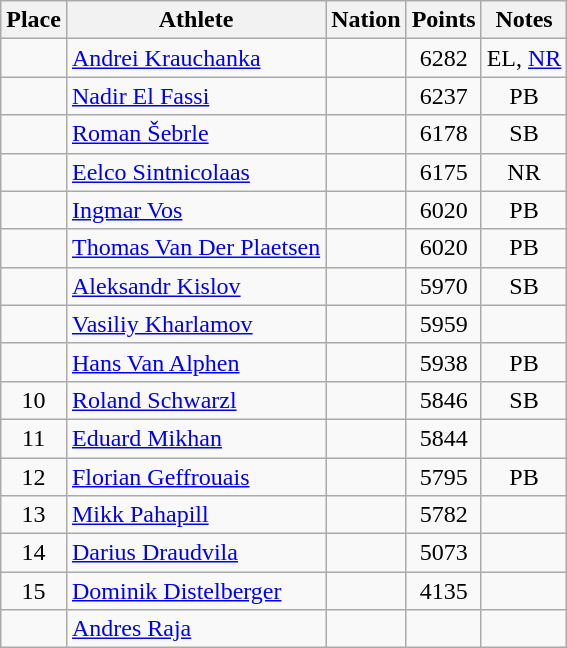<table class="wikitable sortable" style="text-align:center">
<tr>
<th>Place</th>
<th>Athlete</th>
<th>Nation</th>
<th>Points</th>
<th>Notes</th>
</tr>
<tr>
<td></td>
<td align="left"><a href='#'>Andrei Krauchanka</a></td>
<td align="left"></td>
<td>6282</td>
<td>EL, <a href='#'>NR</a></td>
</tr>
<tr>
<td></td>
<td align="left"><a href='#'>Nadir El Fassi</a></td>
<td align="left"></td>
<td>6237</td>
<td>PB</td>
</tr>
<tr>
<td></td>
<td align="left"><a href='#'>Roman Šebrle</a></td>
<td align="left"></td>
<td>6178</td>
<td>SB</td>
</tr>
<tr>
<td></td>
<td align="left"><a href='#'>Eelco Sintnicolaas</a></td>
<td align="left"></td>
<td>6175</td>
<td>NR</td>
</tr>
<tr>
<td></td>
<td align="left"><a href='#'>Ingmar Vos</a></td>
<td align="left"></td>
<td>6020</td>
<td>PB</td>
</tr>
<tr>
<td></td>
<td align="left"><a href='#'>Thomas Van Der Plaetsen</a></td>
<td align="left"></td>
<td>6020</td>
<td>PB</td>
</tr>
<tr>
<td></td>
<td align="left"><a href='#'>Aleksandr Kislov</a></td>
<td align="left"></td>
<td>5970</td>
<td>SB</td>
</tr>
<tr>
<td></td>
<td align="left"><a href='#'>Vasiliy Kharlamov</a></td>
<td align="left"></td>
<td>5959</td>
<td></td>
</tr>
<tr>
<td></td>
<td align="left"><a href='#'>Hans Van Alphen</a></td>
<td align="left"></td>
<td>5938</td>
<td>PB</td>
</tr>
<tr>
<td>10</td>
<td align="left"><a href='#'>Roland Schwarzl</a></td>
<td align="left"></td>
<td>5846</td>
<td>SB</td>
</tr>
<tr>
<td>11</td>
<td align="left"><a href='#'>Eduard Mikhan</a></td>
<td align="left"></td>
<td>5844</td>
<td></td>
</tr>
<tr>
<td>12</td>
<td align="left"><a href='#'>Florian Geffrouais</a></td>
<td align="left"></td>
<td>5795</td>
<td>PB</td>
</tr>
<tr>
<td>13</td>
<td align="left"><a href='#'>Mikk Pahapill</a></td>
<td align="left"></td>
<td>5782</td>
<td></td>
</tr>
<tr>
<td>14</td>
<td align="left"><a href='#'>Darius Draudvila</a></td>
<td align="left"></td>
<td>5073</td>
<td></td>
</tr>
<tr>
<td>15</td>
<td align="left"><a href='#'>Dominik Distelberger</a></td>
<td align="left"></td>
<td>4135</td>
<td></td>
</tr>
<tr>
<td></td>
<td align="left"><a href='#'>Andres Raja</a></td>
<td align="left"></td>
<td></td>
<td></td>
</tr>
</table>
